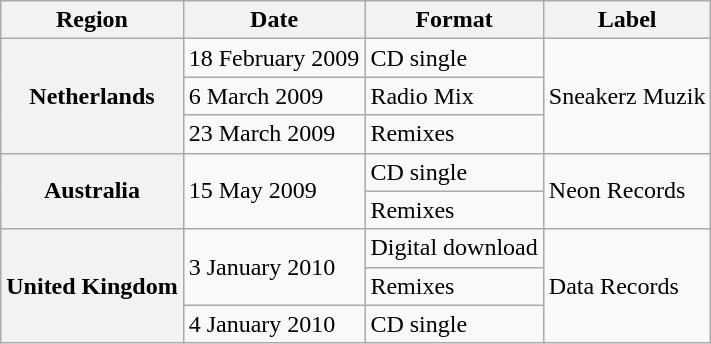<table class="wikitable plainrowheaders">
<tr>
<th>Region</th>
<th>Date</th>
<th>Format</th>
<th>Label</th>
</tr>
<tr>
<th scope="row" rowspan="3">Netherlands</th>
<td>18 February 2009</td>
<td>CD single</td>
<td rowspan="3">Sneakerz Muzik</td>
</tr>
<tr>
<td>6 March 2009</td>
<td>Radio Mix</td>
</tr>
<tr>
<td>23 March 2009</td>
<td>Remixes</td>
</tr>
<tr>
<th scope="row" rowspan="2">Australia</th>
<td rowspan="2">15 May 2009</td>
<td>CD single</td>
<td rowspan="2">Neon Records</td>
</tr>
<tr>
<td>Remixes</td>
</tr>
<tr>
<th scope="row" rowspan="3">United Kingdom</th>
<td rowspan="2">3 January 2010</td>
<td>Digital download</td>
<td rowspan="3">Data Records</td>
</tr>
<tr>
<td>Remixes</td>
</tr>
<tr>
<td>4 January 2010</td>
<td>CD single</td>
</tr>
</table>
